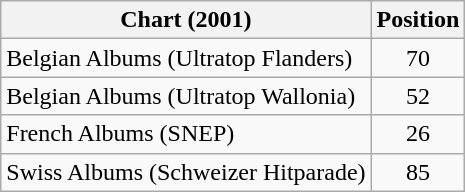<table class="wikitable sortable">
<tr>
<th>Chart (2001)</th>
<th>Position</th>
</tr>
<tr>
<td>Belgian Albums (Ultratop Flanders)</td>
<td align="center">70</td>
</tr>
<tr>
<td>Belgian Albums (Ultratop Wallonia)</td>
<td align="center">52</td>
</tr>
<tr>
<td>French Albums (SNEP)</td>
<td align="center">26</td>
</tr>
<tr>
<td>Swiss Albums (Schweizer Hitparade)</td>
<td align="center">85</td>
</tr>
</table>
